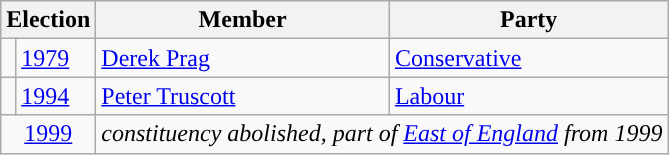<table class="wikitable">
<tr>
<th colspan="2">Election</th>
<th>Member</th>
<th>Party</th>
</tr>
<tr>
<td style="background-color: "></td>
<td><a href='#'>1979</a></td>
<td><a href='#'>Derek Prag</a></td>
<td><a href='#'>Conservative</a></td>
</tr>
<tr>
<td style="background-color: "></td>
<td><a href='#'>1994</a></td>
<td><a href='#'>Peter Truscott</a></td>
<td><a href='#'>Labour</a></td>
</tr>
<tr>
<td colspan="2" align="center"><a href='#'>1999</a></td>
<td colspan="2"><em>constituency abolished, part of <a href='#'>East of England</a> from 1999</em></td>
</tr>
</table>
